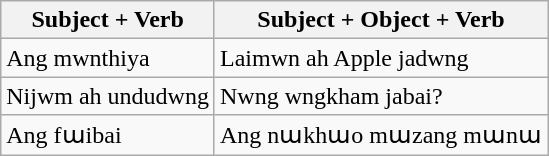<table class="wikitable">
<tr>
<th>Subject + Verb</th>
<th>Subject + Object + Verb</th>
</tr>
<tr>
<td>Ang mwnthiya</td>
<td>Laimwn ah Apple jadwng</td>
</tr>
<tr>
<td>Nijwm ah undudwng</td>
<td>Nwng wngkham jabai?</td>
</tr>
<tr>
<td>Ang fɯibai</td>
<td>Ang nɯkhɯo mɯzang mɯnɯ</td>
</tr>
</table>
